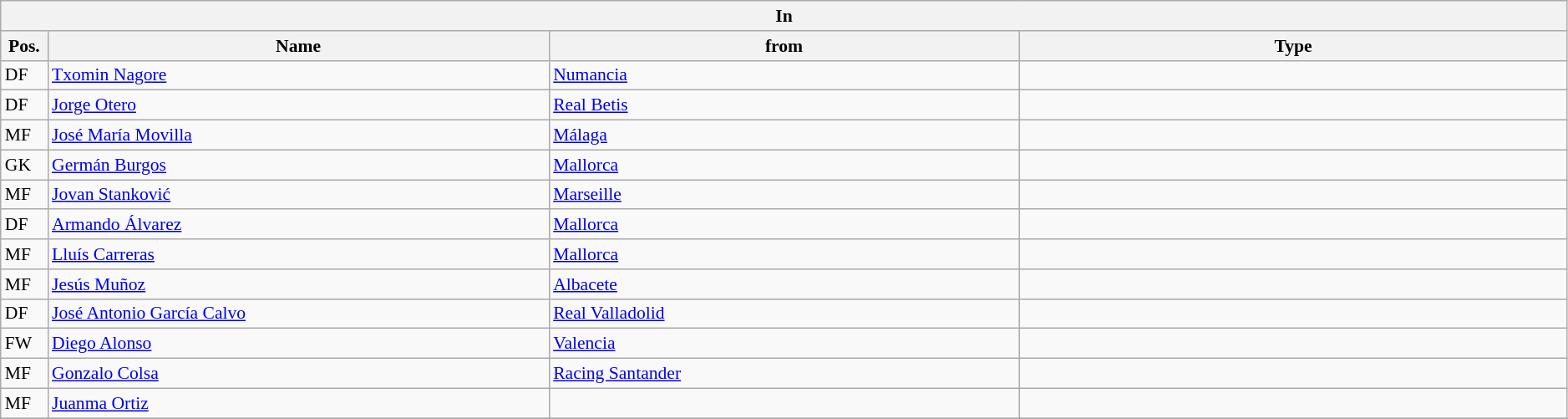<table class="wikitable" style="font-size:90%;width:99%;">
<tr>
<th colspan="4">In</th>
</tr>
<tr>
<th width=3%>Pos.</th>
<th width=32%>Name</th>
<th width=30%>from</th>
<th width=35%>Type</th>
</tr>
<tr>
<td>DF</td>
<td><a href='#'>Txomin Nagore</a></td>
<td><a href='#'>Numancia</a></td>
<td></td>
</tr>
<tr>
<td>DF</td>
<td><a href='#'>Jorge Otero</a></td>
<td><a href='#'>Real Betis</a></td>
<td></td>
</tr>
<tr>
<td>MF</td>
<td><a href='#'>José María Movilla</a></td>
<td><a href='#'>Málaga</a></td>
<td></td>
</tr>
<tr>
<td>GK</td>
<td><a href='#'>Germán Burgos</a></td>
<td><a href='#'>Mallorca</a></td>
<td></td>
</tr>
<tr>
<td>MF</td>
<td><a href='#'>Jovan Stanković</a></td>
<td><a href='#'>Marseille</a></td>
<td></td>
</tr>
<tr>
<td>DF</td>
<td><a href='#'>Armando Álvarez</a></td>
<td><a href='#'>Mallorca</a></td>
<td></td>
</tr>
<tr>
<td>MF</td>
<td><a href='#'>Lluís Carreras</a></td>
<td><a href='#'>Mallorca</a></td>
<td></td>
</tr>
<tr>
<td>MF</td>
<td><a href='#'>Jesús Muñoz</a></td>
<td><a href='#'>Albacete</a></td>
<td></td>
</tr>
<tr>
<td>DF</td>
<td><a href='#'>José Antonio García Calvo</a></td>
<td><a href='#'>Real Valladolid</a></td>
<td></td>
</tr>
<tr>
<td>FW</td>
<td><a href='#'>Diego Alonso</a></td>
<td><a href='#'>Valencia</a></td>
<td></td>
</tr>
<tr>
<td>MF</td>
<td><a href='#'>Gonzalo Colsa</a></td>
<td><a href='#'>Racing Santander</a></td>
<td></td>
</tr>
<tr>
<td>MF</td>
<td><a href='#'>Juanma Ortiz</a></td>
<td></td>
<td></td>
</tr>
<tr>
</tr>
</table>
